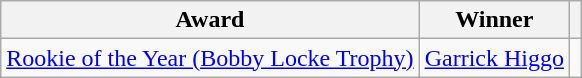<table class="wikitable">
<tr>
<th>Award</th>
<th>Winner</th>
<th></th>
</tr>
<tr>
<td><a href='#'>Rookie of the Year (Bobby Locke Trophy)</a></td>
<td> <a href='#'>Garrick Higgo</a></td>
<td></td>
</tr>
</table>
